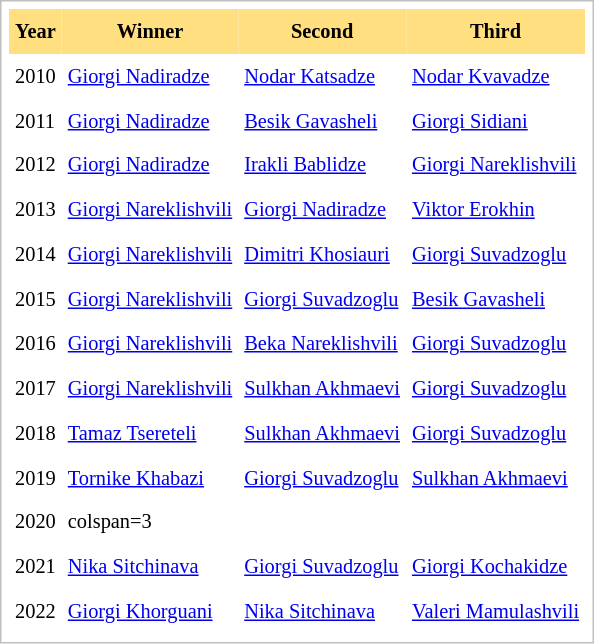<table cellpadding="4" cellspacing="0"  style="border: 1px solid silver; color: black; margin: 0 0 0.5em 0; background-color: white; padding: 5px; text-align: left; font-size:85%; vertical-align: top; line-height:1.6em;">
<tr>
<th scope=col; align="center" bgcolor="FFDF80">Year</th>
<th scope=col; align="center" bgcolor="FFDF80">Winner</th>
<th scope=col; align="center" bgcolor="FFDF80">Second</th>
<th scope=col; align="center" bgcolor="FFDF80">Third</th>
</tr>
<tr>
<td>2010</td>
<td><a href='#'>Giorgi Nadiradze</a></td>
<td><a href='#'>Nodar Katsadze</a></td>
<td><a href='#'>Nodar Kvavadze</a></td>
</tr>
<tr>
<td>2011</td>
<td><a href='#'>Giorgi Nadiradze</a></td>
<td><a href='#'>Besik Gavasheli</a></td>
<td><a href='#'>Giorgi Sidiani</a></td>
</tr>
<tr>
<td>2012</td>
<td><a href='#'>Giorgi Nadiradze</a></td>
<td><a href='#'>Irakli Bablidze</a></td>
<td><a href='#'>Giorgi Nareklishvili</a></td>
</tr>
<tr>
<td>2013</td>
<td><a href='#'>Giorgi Nareklishvili</a></td>
<td><a href='#'>Giorgi Nadiradze</a></td>
<td><a href='#'>Viktor Erokhin</a></td>
</tr>
<tr>
<td>2014</td>
<td><a href='#'>Giorgi Nareklishvili</a></td>
<td><a href='#'>Dimitri Khosiauri</a></td>
<td><a href='#'>Giorgi Suvadzoglu</a></td>
</tr>
<tr>
<td>2015</td>
<td><a href='#'>Giorgi Nareklishvili</a></td>
<td><a href='#'>Giorgi Suvadzoglu</a></td>
<td><a href='#'>Besik Gavasheli</a></td>
</tr>
<tr>
<td>2016</td>
<td><a href='#'>Giorgi Nareklishvili</a></td>
<td><a href='#'>Beka Nareklishvili</a></td>
<td><a href='#'>Giorgi Suvadzoglu</a></td>
</tr>
<tr>
<td>2017</td>
<td><a href='#'>Giorgi Nareklishvili</a></td>
<td><a href='#'>Sulkhan Akhmaevi</a></td>
<td><a href='#'>Giorgi Suvadzoglu</a></td>
</tr>
<tr>
<td>2018</td>
<td><a href='#'>Tamaz Tsereteli</a></td>
<td><a href='#'>Sulkhan Akhmaevi</a></td>
<td><a href='#'>Giorgi Suvadzoglu</a></td>
</tr>
<tr>
<td>2019</td>
<td><a href='#'>Tornike Khabazi</a></td>
<td><a href='#'>Giorgi Suvadzoglu</a></td>
<td><a href='#'>Sulkhan Akhmaevi</a></td>
</tr>
<tr>
<td>2020</td>
<td>colspan=3 </td>
</tr>
<tr>
<td>2021</td>
<td><a href='#'>Nika Sitchinava</a></td>
<td><a href='#'>Giorgi Suvadzoglu</a></td>
<td><a href='#'>Giorgi Kochakidze</a></td>
</tr>
<tr>
<td>2022</td>
<td><a href='#'>Giorgi Khorguani</a></td>
<td><a href='#'>Nika Sitchinava</a></td>
<td><a href='#'>Valeri Mamulashvili</a></td>
</tr>
</table>
